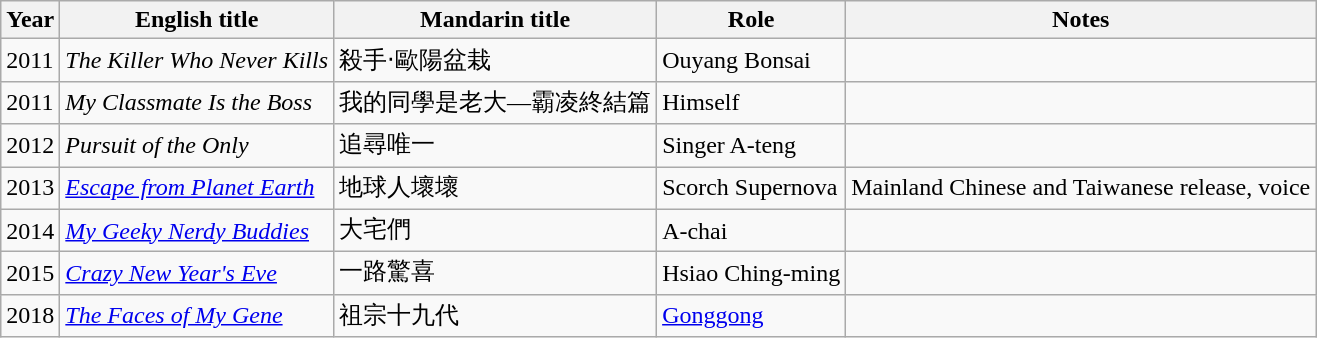<table class="wikitable sortable">
<tr>
<th>Year</th>
<th>English title</th>
<th>Mandarin title</th>
<th>Role</th>
<th class="unsortable">Notes</th>
</tr>
<tr>
<td>2011</td>
<td><em>The Killer Who Never Kills</em></td>
<td>殺手‧歐陽盆栽</td>
<td>Ouyang Bonsai</td>
<td></td>
</tr>
<tr>
<td>2011</td>
<td><em>My Classmate Is the Boss</em></td>
<td>我的同學是老大—霸凌終結篇</td>
<td>Himself</td>
<td></td>
</tr>
<tr>
<td>2012</td>
<td><em>Pursuit of the Only</em></td>
<td>追尋唯一</td>
<td>Singer A-teng</td>
<td></td>
</tr>
<tr>
<td>2013</td>
<td><em><a href='#'>Escape from Planet Earth</a></em></td>
<td>地球人壞壞</td>
<td>Scorch Supernova</td>
<td>Mainland Chinese and Taiwanese release, voice</td>
</tr>
<tr>
<td>2014</td>
<td><em><a href='#'>My Geeky Nerdy Buddies</a></em></td>
<td>大宅們</td>
<td>A-chai</td>
<td></td>
</tr>
<tr>
<td>2015</td>
<td><em><a href='#'>Crazy New Year's Eve</a></em></td>
<td>一路驚喜</td>
<td>Hsiao Ching-ming</td>
<td></td>
</tr>
<tr>
<td>2018</td>
<td><em><a href='#'>The Faces of My Gene</a></em></td>
<td>祖宗十九代</td>
<td><a href='#'>Gonggong</a></td>
<td></td>
</tr>
</table>
